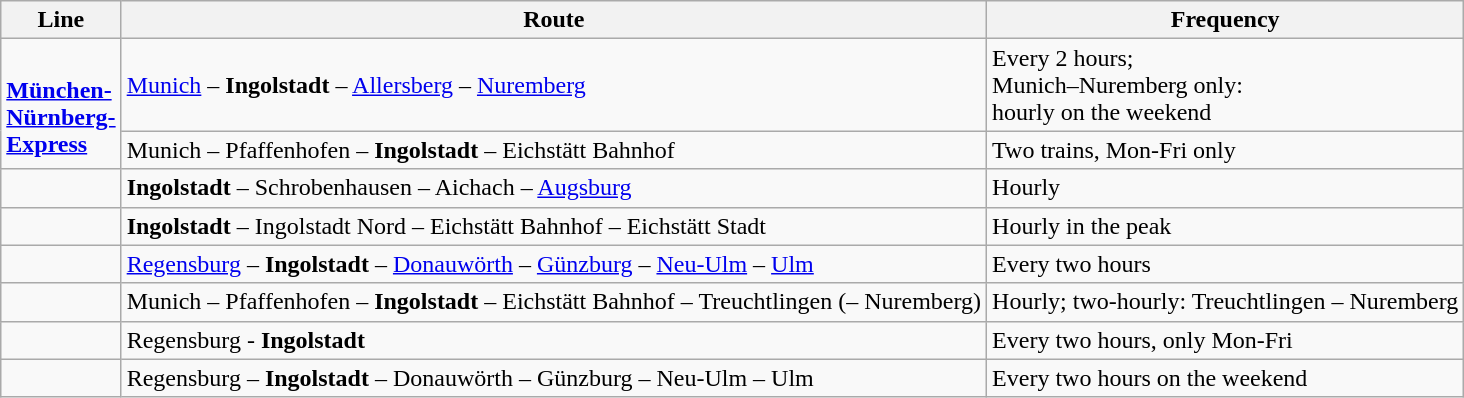<table class="wikitable">
<tr>
<th>Line</th>
<th>Route</th>
<th>Frequency</th>
</tr>
<tr>
<td rowspan="2"><br><strong><a href='#'>München-<br>Nürnberg-<br>Express</a></strong></td>
<td><a href='#'>Munich</a> – <strong>Ingolstadt</strong> – <a href='#'>Allersberg</a> – <a href='#'>Nuremberg</a></td>
<td>Every 2 hours;<br>Munich–Nuremberg only:<br> hourly on the weekend</td>
</tr>
<tr>
<td>Munich – Pfaffenhofen – <strong>Ingolstadt</strong> – Eichstätt Bahnhof</td>
<td>Two trains, Mon-Fri only</td>
</tr>
<tr>
<td align="center"></td>
<td><strong>Ingolstadt</strong> – Schrobenhausen – Aichach – <a href='#'>Augsburg</a></td>
<td>Hourly</td>
</tr>
<tr>
<td align="center"></td>
<td><strong>Ingolstadt</strong> – Ingolstadt Nord – Eichstätt Bahnhof – Eichstätt Stadt</td>
<td>Hourly in the peak</td>
</tr>
<tr>
<td align="center"></td>
<td><a href='#'>Regensburg</a> – <strong>Ingolstadt</strong> – <a href='#'>Donauwörth</a> – <a href='#'>Günzburg</a> – <a href='#'>Neu-Ulm</a> – <a href='#'>Ulm</a></td>
<td>Every two hours</td>
</tr>
<tr>
<td align="center"></td>
<td>Munich – Pfaffenhofen – <strong>Ingolstadt</strong> – Eichstätt Bahnhof – Treuchtlingen (– Nuremberg)</td>
<td>Hourly; two-hourly: Treuchtlingen – Nuremberg</td>
</tr>
<tr>
<td align="center"></td>
<td>Regensburg - <strong>Ingolstadt</strong></td>
<td>Every two hours, only Mon-Fri</td>
</tr>
<tr>
<td align="center"></td>
<td>Regensburg – <strong>Ingolstadt</strong> – Donauwörth – Günzburg – Neu-Ulm – Ulm</td>
<td>Every two hours on the weekend</td>
</tr>
</table>
